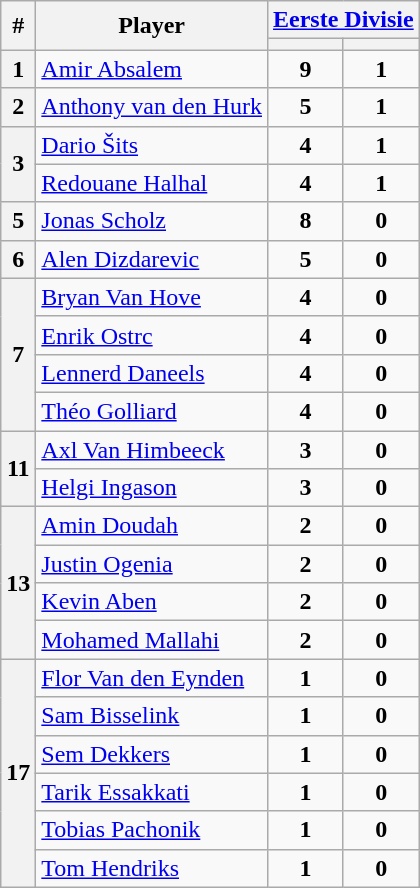<table class="wikitable sortable" style="text-align:center">
<tr>
<th rowspan="2">#</th>
<th rowspan="2">Player</th>
<th colspan="2"><a href='#'>Eerste Divisie</a></th>
</tr>
<tr>
<th></th>
<th></th>
</tr>
<tr>
<th>1</th>
<td align="left"> <a href='#'>Amir Absalem</a></td>
<td><strong>9</strong></td>
<td><strong>1</strong></td>
</tr>
<tr>
<th>2</th>
<td align="left"> <a href='#'>Anthony van den Hurk</a></td>
<td><strong>5</strong></td>
<td><strong>1</strong></td>
</tr>
<tr>
<th rowspan=2>3</th>
<td align="left"> <a href='#'>Dario Šits</a></td>
<td><strong>4</strong></td>
<td><strong>1</strong></td>
</tr>
<tr>
<td align="left"> <a href='#'>Redouane Halhal</a></td>
<td><strong>4</strong></td>
<td><strong>1</strong></td>
</tr>
<tr>
<th>5</th>
<td align="left"> <a href='#'>Jonas Scholz</a></td>
<td><strong>8</strong></td>
<td><strong>0</strong></td>
</tr>
<tr>
<th>6</th>
<td align="left"> <a href='#'>Alen Dizdarevic</a></td>
<td><strong>5</strong></td>
<td><strong>0</strong></td>
</tr>
<tr>
<th rowspan=4>7</th>
<td align="left"> <a href='#'>Bryan Van Hove</a></td>
<td><strong>4</strong></td>
<td><strong>0</strong></td>
</tr>
<tr>
<td align="left"> <a href='#'>Enrik Ostrc</a></td>
<td><strong>4</strong></td>
<td><strong>0</strong></td>
</tr>
<tr>
<td align="left"> <a href='#'>Lennerd Daneels</a></td>
<td><strong>4</strong></td>
<td><strong>0</strong></td>
</tr>
<tr>
<td align="left"> <a href='#'>Théo Golliard</a></td>
<td><strong>4</strong></td>
<td><strong>0</strong></td>
</tr>
<tr>
<th rowspan=2>11</th>
<td align="left"> <a href='#'>Axl Van Himbeeck</a></td>
<td><strong>3</strong></td>
<td><strong>0</strong></td>
</tr>
<tr>
<td align="left"> <a href='#'>Helgi Ingason</a></td>
<td><strong>3</strong></td>
<td><strong>0</strong></td>
</tr>
<tr>
<th rowspan=4>13</th>
<td align="left"> <a href='#'>Amin Doudah</a></td>
<td><strong>2</strong></td>
<td><strong>0</strong></td>
</tr>
<tr>
<td align="left"> <a href='#'>Justin Ogenia</a></td>
<td><strong>2</strong></td>
<td><strong>0</strong></td>
</tr>
<tr>
<td align="left"> <a href='#'>Kevin Aben</a></td>
<td><strong>2</strong></td>
<td><strong>0</strong></td>
</tr>
<tr>
<td align="left"> <a href='#'>Mohamed Mallahi</a></td>
<td><strong>2</strong></td>
<td><strong>0</strong></td>
</tr>
<tr>
<th rowspan=6>17</th>
<td align="left"> <a href='#'>Flor Van den Eynden</a></td>
<td><strong>1</strong></td>
<td><strong>0</strong></td>
</tr>
<tr>
<td align="left"> <a href='#'>Sam Bisselink</a></td>
<td><strong>1</strong></td>
<td><strong>0</strong></td>
</tr>
<tr>
<td align="left"> <a href='#'>Sem Dekkers</a></td>
<td><strong>1</strong></td>
<td><strong>0</strong></td>
</tr>
<tr>
<td align="left"> <a href='#'>Tarik Essakkati</a></td>
<td><strong>1</strong></td>
<td><strong>0</strong></td>
</tr>
<tr>
<td align="left"> <a href='#'>Tobias Pachonik</a></td>
<td><strong>1</strong></td>
<td><strong>0</strong></td>
</tr>
<tr>
<td align="left"> <a href='#'>Tom Hendriks</a></td>
<td><strong>1</strong></td>
<td><strong>0</strong></td>
</tr>
</table>
